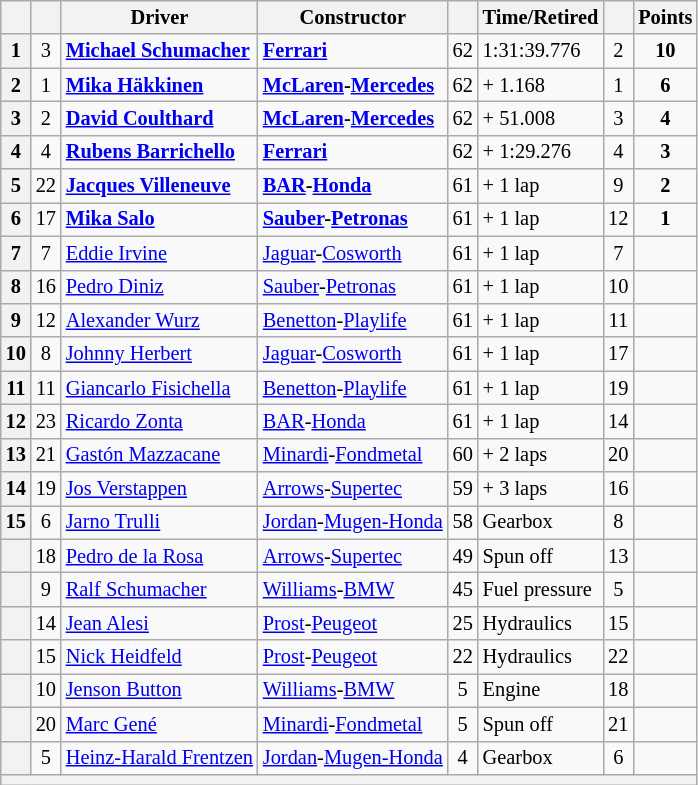<table class="wikitable sortable" style="font-size: 85%;">
<tr>
<th scope="col"></th>
<th scope="col"></th>
<th scope="col">Driver</th>
<th scope="col">Constructor</th>
<th scope="col" class="unsortable"></th>
<th scope="col" class="unsortable">Time/Retired</th>
<th scope="col"></th>
<th scope="col">Points</th>
</tr>
<tr>
<th scope="row">1</th>
<td align="center">3</td>
<td data-sort-value="SCHM"> <strong><a href='#'>Michael Schumacher</a></strong></td>
<td><strong><a href='#'>Ferrari</a></strong></td>
<td align="center">62</td>
<td>1:31:39.776</td>
<td align="center">2</td>
<td align="center"><strong>10</strong></td>
</tr>
<tr>
<th scope="row">2</th>
<td align="center">1</td>
<td data-sort-value="HAK"> <strong><a href='#'>Mika Häkkinen</a></strong></td>
<td><strong><a href='#'>McLaren</a>-<a href='#'>Mercedes</a></strong></td>
<td align="center">62</td>
<td>+ 1.168</td>
<td align="center">1</td>
<td align="center"><strong>6</strong></td>
</tr>
<tr>
<th scope="row">3</th>
<td align="center">2</td>
<td data-sort-value="COU"> <strong><a href='#'>David Coulthard</a></strong></td>
<td><strong><a href='#'>McLaren</a>-<a href='#'>Mercedes</a></strong></td>
<td align="center">62</td>
<td>+ 51.008</td>
<td align="center">3</td>
<td align="center"><strong>4</strong></td>
</tr>
<tr>
<th scope="row">4</th>
<td align="center">4</td>
<td data-sort-value="BAR"> <strong><a href='#'>Rubens Barrichello</a></strong></td>
<td><strong><a href='#'>Ferrari</a></strong></td>
<td align="center">62</td>
<td>+ 1:29.276</td>
<td align="center">4</td>
<td align="center"><strong>3</strong></td>
</tr>
<tr>
<th scope="row">5</th>
<td align="center">22</td>
<td data-sort-value="VIL"> <strong><a href='#'>Jacques Villeneuve</a></strong></td>
<td><strong><a href='#'>BAR</a>-<a href='#'>Honda</a></strong></td>
<td align="center">61</td>
<td>+ 1 lap</td>
<td align="center">9</td>
<td align="center"><strong>2</strong></td>
</tr>
<tr>
<th scope="row">6</th>
<td align="center">17</td>
<td data-sort-value="SAL"> <strong><a href='#'>Mika Salo</a></strong></td>
<td><strong><a href='#'>Sauber</a>-<a href='#'>Petronas</a></strong></td>
<td align="center">61</td>
<td>+ 1 lap</td>
<td align="center">12</td>
<td align="center"><strong>1</strong></td>
</tr>
<tr>
<th scope="row">7</th>
<td align="center">7</td>
<td data-sort-value="IRV"> <a href='#'>Eddie Irvine</a></td>
<td><a href='#'>Jaguar</a>-<a href='#'>Cosworth</a></td>
<td align="center">61</td>
<td>+ 1 lap</td>
<td align="center">7</td>
<td> </td>
</tr>
<tr>
<th scope="row">8</th>
<td align="center">16</td>
<td data-sort-value="DIN"> <a href='#'>Pedro Diniz</a></td>
<td><a href='#'>Sauber</a>-<a href='#'>Petronas</a></td>
<td align="center">61</td>
<td>+ 1 lap</td>
<td align="center">10</td>
<td> </td>
</tr>
<tr>
<th scope="row">9</th>
<td align="center">12</td>
<td data-sort-value="WUR"> <a href='#'>Alexander Wurz</a></td>
<td><a href='#'>Benetton</a>-<a href='#'>Playlife</a></td>
<td align="center">61</td>
<td>+ 1 lap</td>
<td align="center">11</td>
<td> </td>
</tr>
<tr>
<th scope="row">10</th>
<td align="center">8</td>
<td data-sort-value="HER"> <a href='#'>Johnny Herbert</a></td>
<td><a href='#'>Jaguar</a>-<a href='#'>Cosworth</a></td>
<td align="center">61</td>
<td>+ 1 lap</td>
<td align="center">17</td>
<td> </td>
</tr>
<tr>
<th scope="row">11</th>
<td align="center">11</td>
<td data-sort-value="FIS"> <a href='#'>Giancarlo Fisichella</a></td>
<td><a href='#'>Benetton</a>-<a href='#'>Playlife</a></td>
<td align="center">61</td>
<td>+ 1 lap</td>
<td align="center">19</td>
<td> </td>
</tr>
<tr>
<th scope="row">12</th>
<td align="center">23</td>
<td data-sort-value="ZON"> <a href='#'>Ricardo Zonta</a></td>
<td><a href='#'>BAR</a>-<a href='#'>Honda</a></td>
<td align="center">61</td>
<td>+ 1 lap</td>
<td align="center">14</td>
<td> </td>
</tr>
<tr>
<th scope="row">13</th>
<td align="center">21</td>
<td data-sort-value="MAZ"> <a href='#'>Gastón Mazzacane</a></td>
<td><a href='#'>Minardi</a>-<a href='#'>Fondmetal</a></td>
<td align="center">60</td>
<td>+ 2 laps</td>
<td align="center">20</td>
<td> </td>
</tr>
<tr>
<th scope="row">14</th>
<td align="center">19</td>
<td data-sort-value="VER"> <a href='#'>Jos Verstappen</a></td>
<td><a href='#'>Arrows</a>-<a href='#'>Supertec</a></td>
<td align="center">59</td>
<td>+ 3 laps</td>
<td align="center">16</td>
<td> </td>
</tr>
<tr>
<th scope="row">15</th>
<td align="center">6</td>
<td data-sort-value="TRU"> <a href='#'>Jarno Trulli</a></td>
<td><a href='#'>Jordan</a>-<a href='#'>Mugen-Honda</a></td>
<td align="center">58</td>
<td>Gearbox</td>
<td align="center">8</td>
<td> </td>
</tr>
<tr>
<th scope="row" data-sort-value="16"></th>
<td align="center">18</td>
<td data-sort-value="DEL"> <a href='#'>Pedro de la Rosa</a></td>
<td><a href='#'>Arrows</a>-<a href='#'>Supertec</a></td>
<td align="center">49</td>
<td>Spun off</td>
<td align="center">13</td>
<td> </td>
</tr>
<tr>
<th scope="row" data-sort-value="17"></th>
<td align="center">9</td>
<td data-sort-value="SCHR"> <a href='#'>Ralf Schumacher</a></td>
<td><a href='#'>Williams</a>-<a href='#'>BMW</a></td>
<td align="center">45</td>
<td>Fuel pressure</td>
<td align="center">5</td>
<td> </td>
</tr>
<tr>
<th scope="row" data-sort-value="18"></th>
<td align="center">14</td>
<td data-sort-value="ALE"> <a href='#'>Jean Alesi</a></td>
<td><a href='#'>Prost</a>-<a href='#'>Peugeot</a></td>
<td align="center">25</td>
<td>Hydraulics</td>
<td align="center">15</td>
<td> </td>
</tr>
<tr>
<th scope="row" data-sort-value="19"></th>
<td align="center">15</td>
<td data-sort-value="HEI"> <a href='#'>Nick Heidfeld</a></td>
<td><a href='#'>Prost</a>-<a href='#'>Peugeot</a></td>
<td align="center">22</td>
<td>Hydraulics</td>
<td align="center">22</td>
<td> </td>
</tr>
<tr>
<th scope="row" data-sort-value="20"></th>
<td align="center">10</td>
<td data-sort-value="BUT"> <a href='#'>Jenson Button</a></td>
<td><a href='#'>Williams</a>-<a href='#'>BMW</a></td>
<td align="center">5</td>
<td>Engine</td>
<td align="center">18</td>
<td> </td>
</tr>
<tr>
<th scope="row" data-sort-value="21"></th>
<td align="center">20</td>
<td data-sort-value="GEN"> <a href='#'>Marc Gené</a></td>
<td><a href='#'>Minardi</a>-<a href='#'>Fondmetal</a></td>
<td align="center">5</td>
<td>Spun off</td>
<td align="center">21</td>
<td> </td>
</tr>
<tr>
<th scope="row" data-sort-value="22"></th>
<td align="center">5</td>
<td data-sort-value="FRE"> <a href='#'>Heinz-Harald Frentzen</a></td>
<td><a href='#'>Jordan</a>-<a href='#'>Mugen-Honda</a></td>
<td align="center">4</td>
<td>Gearbox</td>
<td align="center">6</td>
<td> </td>
</tr>
<tr class="sortbottom">
<th colspan="8"></th>
</tr>
</table>
